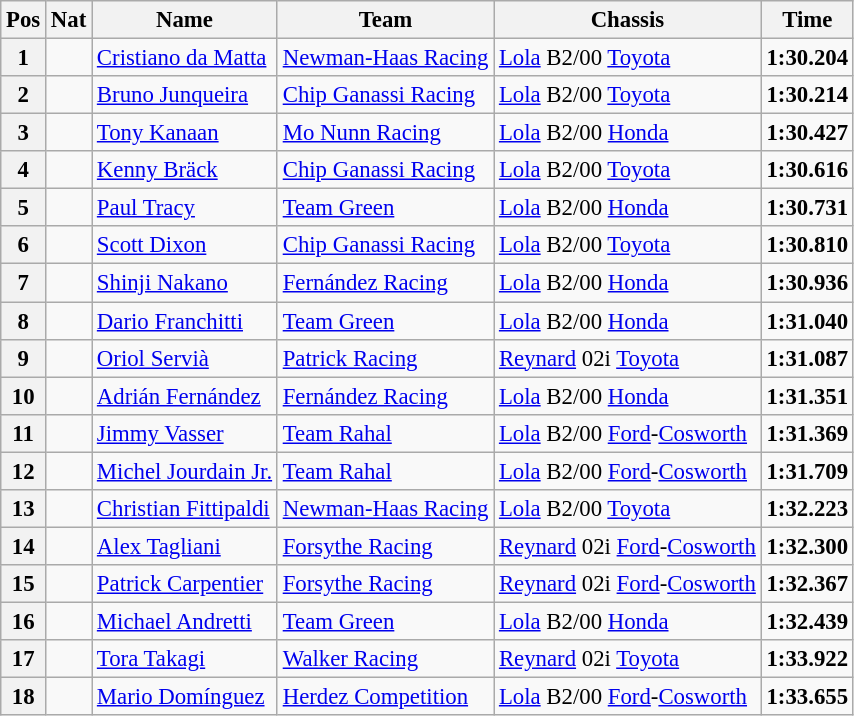<table class="wikitable" style="font-size: 95%;">
<tr>
<th>Pos</th>
<th>Nat</th>
<th>Name</th>
<th>Team</th>
<th>Chassis</th>
<th>Time</th>
</tr>
<tr>
<th>1</th>
<td></td>
<td><a href='#'>Cristiano da Matta</a></td>
<td><a href='#'>Newman-Haas Racing</a></td>
<td><a href='#'>Lola</a> B2/00 <a href='#'>Toyota</a></td>
<td><strong>1:30.204</strong></td>
</tr>
<tr>
<th>2</th>
<td></td>
<td><a href='#'>Bruno Junqueira</a></td>
<td><a href='#'>Chip Ganassi Racing</a></td>
<td><a href='#'>Lola</a> B2/00 <a href='#'>Toyota</a></td>
<td><strong>1:30.214</strong></td>
</tr>
<tr>
<th>3</th>
<td></td>
<td><a href='#'>Tony Kanaan</a></td>
<td><a href='#'>Mo Nunn Racing</a></td>
<td><a href='#'>Lola</a> B2/00 <a href='#'>Honda</a></td>
<td><strong>1:30.427</strong></td>
</tr>
<tr>
<th>4</th>
<td></td>
<td><a href='#'>Kenny Bräck</a></td>
<td><a href='#'>Chip Ganassi Racing</a></td>
<td><a href='#'>Lola</a> B2/00 <a href='#'>Toyota</a></td>
<td><strong>1:30.616</strong></td>
</tr>
<tr>
<th>5</th>
<td></td>
<td><a href='#'>Paul Tracy</a></td>
<td><a href='#'>Team Green</a></td>
<td><a href='#'>Lola</a> B2/00 <a href='#'>Honda</a></td>
<td><strong>1:30.731</strong></td>
</tr>
<tr>
<th>6</th>
<td></td>
<td><a href='#'>Scott Dixon</a></td>
<td><a href='#'>Chip Ganassi Racing</a></td>
<td><a href='#'>Lola</a> B2/00 <a href='#'>Toyota</a></td>
<td><strong>1:30.810</strong></td>
</tr>
<tr>
<th>7</th>
<td></td>
<td><a href='#'>Shinji Nakano</a></td>
<td><a href='#'>Fernández Racing</a></td>
<td><a href='#'>Lola</a> B2/00 <a href='#'>Honda</a></td>
<td><strong>1:30.936</strong></td>
</tr>
<tr>
<th>8</th>
<td></td>
<td><a href='#'>Dario Franchitti</a></td>
<td><a href='#'>Team Green</a></td>
<td><a href='#'>Lola</a> B2/00 <a href='#'>Honda</a></td>
<td><strong>1:31.040</strong></td>
</tr>
<tr>
<th>9</th>
<td></td>
<td><a href='#'>Oriol Servià</a></td>
<td><a href='#'>Patrick Racing</a></td>
<td><a href='#'>Reynard</a> 02i <a href='#'>Toyota</a></td>
<td><strong>1:31.087</strong></td>
</tr>
<tr>
<th>10</th>
<td></td>
<td><a href='#'>Adrián Fernández</a></td>
<td><a href='#'>Fernández Racing</a></td>
<td><a href='#'>Lola</a> B2/00 <a href='#'>Honda</a></td>
<td><strong>1:31.351</strong></td>
</tr>
<tr>
<th>11</th>
<td></td>
<td><a href='#'>Jimmy Vasser</a></td>
<td><a href='#'>Team Rahal</a></td>
<td><a href='#'>Lola</a> B2/00 <a href='#'>Ford</a>-<a href='#'>Cosworth</a></td>
<td><strong>1:31.369</strong></td>
</tr>
<tr>
<th>12</th>
<td></td>
<td><a href='#'>Michel Jourdain Jr.</a></td>
<td><a href='#'>Team Rahal</a></td>
<td><a href='#'>Lola</a> B2/00 <a href='#'>Ford</a>-<a href='#'>Cosworth</a></td>
<td><strong>1:31.709</strong></td>
</tr>
<tr>
<th>13</th>
<td></td>
<td><a href='#'>Christian Fittipaldi</a></td>
<td><a href='#'>Newman-Haas Racing</a></td>
<td><a href='#'>Lola</a> B2/00 <a href='#'>Toyota</a></td>
<td><strong>1:32.223</strong></td>
</tr>
<tr>
<th>14</th>
<td></td>
<td><a href='#'>Alex Tagliani</a></td>
<td><a href='#'>Forsythe Racing</a></td>
<td><a href='#'>Reynard</a> 02i <a href='#'>Ford</a>-<a href='#'>Cosworth</a></td>
<td><strong>1:32.300</strong></td>
</tr>
<tr>
<th>15</th>
<td></td>
<td><a href='#'>Patrick Carpentier</a></td>
<td><a href='#'>Forsythe Racing</a></td>
<td><a href='#'>Reynard</a> 02i <a href='#'>Ford</a>-<a href='#'>Cosworth</a></td>
<td><strong>1:32.367</strong></td>
</tr>
<tr>
<th>16</th>
<td></td>
<td><a href='#'>Michael Andretti</a></td>
<td><a href='#'>Team Green</a></td>
<td><a href='#'>Lola</a> B2/00 <a href='#'>Honda</a></td>
<td><strong>1:32.439</strong></td>
</tr>
<tr>
<th>17</th>
<td></td>
<td><a href='#'>Tora Takagi</a></td>
<td><a href='#'>Walker Racing</a></td>
<td><a href='#'>Reynard</a> 02i <a href='#'>Toyota</a></td>
<td><strong>1:33.922</strong></td>
</tr>
<tr>
<th>18</th>
<td></td>
<td><a href='#'>Mario Domínguez</a></td>
<td><a href='#'>Herdez Competition</a></td>
<td><a href='#'>Lola</a> B2/00 <a href='#'>Ford</a>-<a href='#'>Cosworth</a></td>
<td><strong>1:33.655</strong></td>
</tr>
</table>
